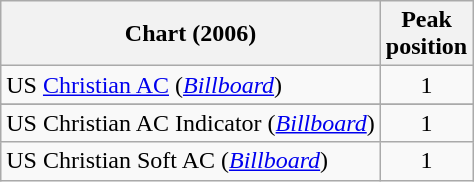<table class="wikitable sortable plainrowheaders" style="text-align:center">
<tr>
<th scope="col">Chart (2006)</th>
<th scope="col">Peak<br> position</th>
</tr>
<tr>
<td align="left">US <a href='#'>Christian AC</a> (<em><a href='#'>Billboard</a></em>)</td>
<td>1</td>
</tr>
<tr>
</tr>
<tr>
</tr>
<tr>
<td align="left">US Christian AC Indicator (<em><a href='#'>Billboard</a></em>)</td>
<td align="center">1</td>
</tr>
<tr>
<td align="left">US Christian Soft AC (<em><a href='#'>Billboard</a></em>)</td>
<td align="center">1</td>
</tr>
</table>
